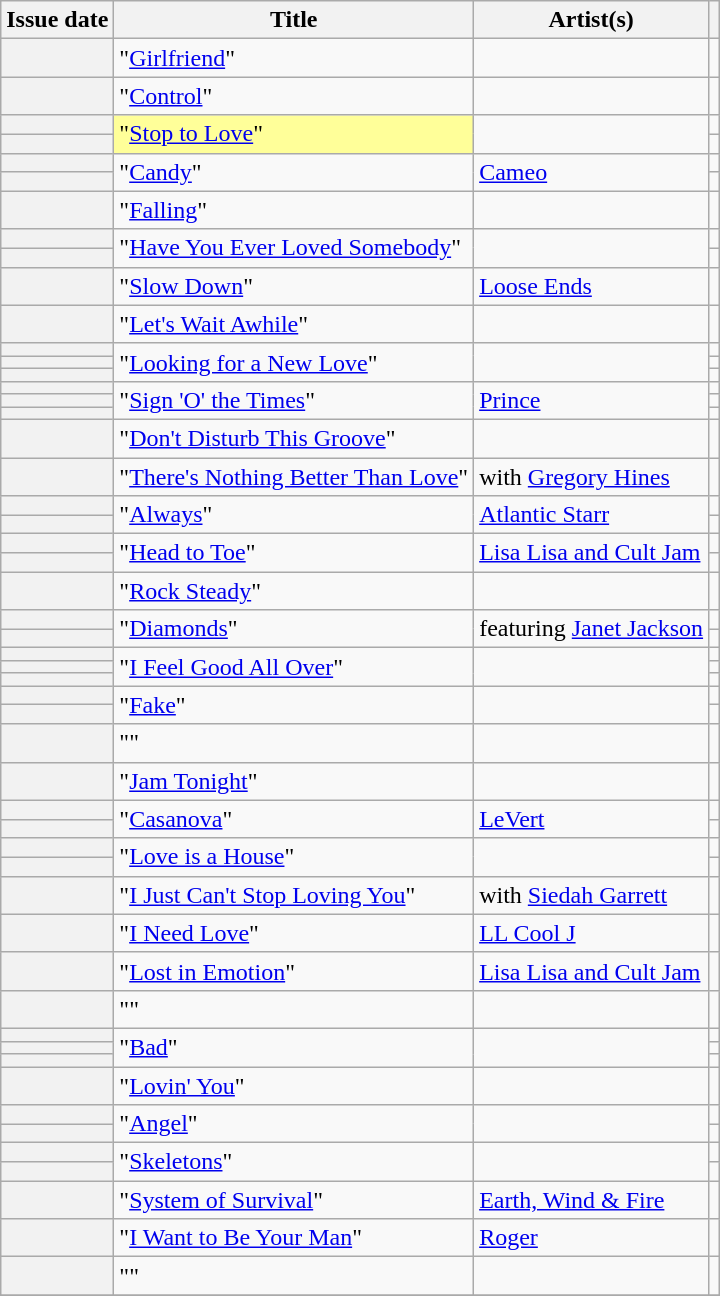<table class="wikitable sortable plainrowheaders">
<tr>
<th scope="col">Issue date</th>
<th scope="col">Title</th>
<th scope="col">Artist(s)</th>
<th scope="col" class="unsortable"></th>
</tr>
<tr>
<th scope=row></th>
<td>"<a href='#'>Girlfriend</a>"</td>
<td></td>
<td align=center></td>
</tr>
<tr>
<th scope=row></th>
<td>"<a href='#'>Control</a>"</td>
<td></td>
<td align=center></td>
</tr>
<tr>
<th scope=row></th>
<td bgcolor=#FFFF99 rowspan="2">"<a href='#'>Stop to Love</a>" </td>
<td rowspan="2"></td>
<td align=center></td>
</tr>
<tr>
<th scope=row></th>
<td align=center></td>
</tr>
<tr>
<th scope=row></th>
<td rowspan="2">"<a href='#'>Candy</a>"</td>
<td rowspan="2"><a href='#'>Cameo</a></td>
<td align=center></td>
</tr>
<tr>
<th scope=row></th>
<td align=center></td>
</tr>
<tr>
<th scope=row></th>
<td>"<a href='#'>Falling</a>"</td>
<td></td>
<td align=center></td>
</tr>
<tr>
<th scope=row></th>
<td rowspan="2">"<a href='#'>Have You Ever Loved Somebody</a>"</td>
<td rowspan="2"></td>
<td align=center></td>
</tr>
<tr>
<th scope=row></th>
<td align=center></td>
</tr>
<tr>
<th scope=row></th>
<td>"<a href='#'>Slow Down</a>"</td>
<td><a href='#'>Loose Ends</a></td>
<td align=center></td>
</tr>
<tr>
<th scope=row></th>
<td>"<a href='#'>Let's Wait Awhile</a>"</td>
<td></td>
<td align=center></td>
</tr>
<tr>
<th scope=row></th>
<td rowspan="3">"<a href='#'>Looking for a New Love</a>"</td>
<td rowspan="3"></td>
<td align=center></td>
</tr>
<tr>
<th scope=row></th>
<td align=center></td>
</tr>
<tr>
<th scope=row></th>
<td align=center></td>
</tr>
<tr>
<th scope=row></th>
<td rowspan="3">"<a href='#'>Sign 'O' the Times</a>"</td>
<td rowspan="3"><a href='#'>Prince</a></td>
<td align=center></td>
</tr>
<tr>
<th scope=row></th>
<td align=center></td>
</tr>
<tr>
<th scope=row></th>
<td align=center></td>
</tr>
<tr>
<th scope=row></th>
<td>"<a href='#'>Don't Disturb This Groove</a>"</td>
<td></td>
<td align=center></td>
</tr>
<tr>
<th scope=row></th>
<td>"<a href='#'>There's Nothing Better Than Love</a>"</td>
<td> with <a href='#'>Gregory Hines</a></td>
<td align=center></td>
</tr>
<tr>
<th scope=row></th>
<td rowspan="2">"<a href='#'>Always</a>"</td>
<td rowspan="2"><a href='#'>Atlantic Starr</a></td>
<td align=center></td>
</tr>
<tr>
<th scope=row></th>
<td align=center></td>
</tr>
<tr>
<th scope=row></th>
<td rowspan="2">"<a href='#'>Head to Toe</a>"</td>
<td rowspan="2"><a href='#'>Lisa Lisa and Cult Jam</a></td>
<td align=center></td>
</tr>
<tr>
<th scope=row></th>
<td align=center></td>
</tr>
<tr>
<th scope=row></th>
<td>"<a href='#'>Rock Steady</a>"</td>
<td></td>
<td align=center></td>
</tr>
<tr>
<th scope=row></th>
<td rowspan="2">"<a href='#'>Diamonds</a>"</td>
<td rowspan="2"> featuring <a href='#'>Janet Jackson</a></td>
<td align=center></td>
</tr>
<tr>
<th scope=row></th>
<td align=center></td>
</tr>
<tr>
<th scope=row></th>
<td rowspan="3">"<a href='#'>I Feel Good All Over</a>"</td>
<td rowspan="3"></td>
<td align=center></td>
</tr>
<tr>
<th scope=row></th>
<td align=center></td>
</tr>
<tr>
<th scope=row></th>
<td align=center></td>
</tr>
<tr>
<th scope=row></th>
<td rowspan="2">"<a href='#'>Fake</a>"</td>
<td rowspan="2"></td>
<td align=center></td>
</tr>
<tr>
<th scope=row></th>
<td align=center></td>
</tr>
<tr>
<th scope=row></th>
<td>""</td>
<td></td>
<td align=center></td>
</tr>
<tr>
<th scope=row></th>
<td>"<a href='#'>Jam Tonight</a>"</td>
<td></td>
<td align=center></td>
</tr>
<tr>
<th scope=row></th>
<td rowspan="2">"<a href='#'>Casanova</a>"</td>
<td rowspan="2"><a href='#'>LeVert</a></td>
<td align=center></td>
</tr>
<tr>
<th scope=row></th>
<td align=center></td>
</tr>
<tr>
<th scope=row></th>
<td rowspan="2">"<a href='#'>Love is a House</a>"</td>
<td rowspan="2"></td>
<td align=center></td>
</tr>
<tr>
<th scope=row></th>
<td align=center></td>
</tr>
<tr>
<th scope=row></th>
<td>"<a href='#'>I Just Can't Stop Loving You</a>"</td>
<td> with <a href='#'>Siedah Garrett</a></td>
<td align=center></td>
</tr>
<tr>
<th scope=row></th>
<td>"<a href='#'>I Need Love</a>"</td>
<td><a href='#'>LL Cool J</a></td>
<td align=center></td>
</tr>
<tr>
<th scope=row></th>
<td>"<a href='#'>Lost in Emotion</a>"</td>
<td><a href='#'>Lisa Lisa and Cult Jam</a></td>
<td align=center></td>
</tr>
<tr>
<th scope=row></th>
<td>""</td>
<td></td>
<td align=center></td>
</tr>
<tr>
<th scope=row></th>
<td rowspan="3">"<a href='#'>Bad</a>"</td>
<td rowspan="3"></td>
<td align=center></td>
</tr>
<tr>
<th scope=row></th>
<td align=center></td>
</tr>
<tr>
<th scope=row></th>
<td align=center></td>
</tr>
<tr>
<th scope=row></th>
<td>"<a href='#'>Lovin' You</a>"</td>
<td></td>
<td align=center></td>
</tr>
<tr>
<th scope=row></th>
<td rowspan="2">"<a href='#'>Angel</a>"</td>
<td rowspan="2"></td>
<td align=center></td>
</tr>
<tr>
<th scope=row></th>
<td align=center></td>
</tr>
<tr>
<th scope=row></th>
<td rowspan="2">"<a href='#'>Skeletons</a>"</td>
<td rowspan="2"></td>
<td align=center></td>
</tr>
<tr>
<th scope=row></th>
<td align=center></td>
</tr>
<tr>
<th scope=row></th>
<td>"<a href='#'>System of Survival</a>"</td>
<td><a href='#'>Earth, Wind & Fire</a></td>
<td align=center></td>
</tr>
<tr>
<th scope=row></th>
<td>"<a href='#'>I Want to Be Your Man</a>"</td>
<td><a href='#'>Roger</a></td>
<td align=center></td>
</tr>
<tr>
<th scope=row></th>
<td>""</td>
<td></td>
<td align=center></td>
</tr>
<tr>
</tr>
</table>
